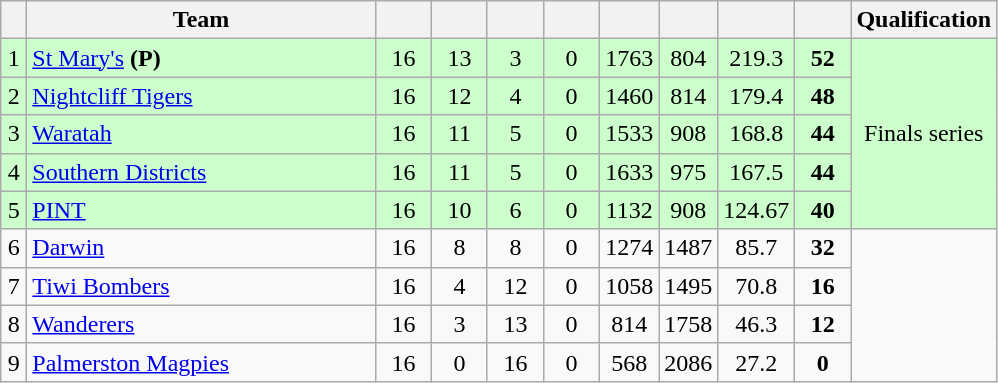<table class="wikitable" style="text-align:center; margin-bottom:0">
<tr>
<th style="width:10px"></th>
<th style="width:35%;">Team</th>
<th style="width:30px;"></th>
<th style="width:30px;"></th>
<th style="width:30px;"></th>
<th style="width:30px;"></th>
<th style="width:30px;"></th>
<th style="width:30px;"></th>
<th style="width:30px;"></th>
<th style="width:30px;"></th>
<th>Qualification</th>
</tr>
<tr style="background:#ccffcc;">
<td>1</td>
<td style="text-align:left;"><a href='#'>St Mary's</a> <strong>(P)</strong></td>
<td>16</td>
<td>13</td>
<td>3</td>
<td>0</td>
<td>1763</td>
<td>804</td>
<td>219.3</td>
<td><strong>52</strong></td>
<td rowspan=5>Finals series</td>
</tr>
<tr style="background:#ccffcc;">
<td>2</td>
<td style="text-align:left;"><a href='#'>Nightcliff Tigers</a></td>
<td>16</td>
<td>12</td>
<td>4</td>
<td>0</td>
<td>1460</td>
<td>814</td>
<td>179.4</td>
<td><strong>48</strong></td>
</tr>
<tr style="background:#ccffcc;">
<td>3</td>
<td style="text-align:left;"><a href='#'>Waratah</a></td>
<td>16</td>
<td>11</td>
<td>5</td>
<td>0</td>
<td>1533</td>
<td>908</td>
<td>168.8</td>
<td><strong>44</strong></td>
</tr>
<tr style="background:#ccffcc;">
<td>4</td>
<td style="text-align:left;"><a href='#'>Southern Districts</a></td>
<td>16</td>
<td>11</td>
<td>5</td>
<td>0</td>
<td>1633</td>
<td>975</td>
<td>167.5</td>
<td><strong>44</strong></td>
</tr>
<tr style="background:#ccffcc;">
<td>5</td>
<td style="text-align:left;"><a href='#'>PINT</a></td>
<td>16</td>
<td>10</td>
<td>6</td>
<td>0</td>
<td>1132</td>
<td>908</td>
<td>124.67</td>
<td><strong>40</strong></td>
</tr>
<tr>
<td>6</td>
<td style="text-align:left;"><a href='#'>Darwin</a></td>
<td>16</td>
<td>8</td>
<td>8</td>
<td>0</td>
<td>1274</td>
<td>1487</td>
<td>85.7</td>
<td><strong>32</strong></td>
</tr>
<tr>
<td>7</td>
<td style="text-align:left;"><a href='#'>Tiwi Bombers</a></td>
<td>16</td>
<td>4</td>
<td>12</td>
<td>0</td>
<td>1058</td>
<td>1495</td>
<td>70.8</td>
<td><strong>16</strong></td>
</tr>
<tr>
<td>8</td>
<td style="text-align:left;"><a href='#'>Wanderers</a></td>
<td>16</td>
<td>3</td>
<td>13</td>
<td>0</td>
<td>814</td>
<td>1758</td>
<td>46.3</td>
<td><strong>12</strong></td>
</tr>
<tr>
<td>9</td>
<td style="text-align:left;"><a href='#'>Palmerston Magpies</a></td>
<td>16</td>
<td>0</td>
<td>16</td>
<td>0</td>
<td>568</td>
<td>2086</td>
<td>27.2</td>
<td><strong>0</strong></td>
</tr>
</table>
